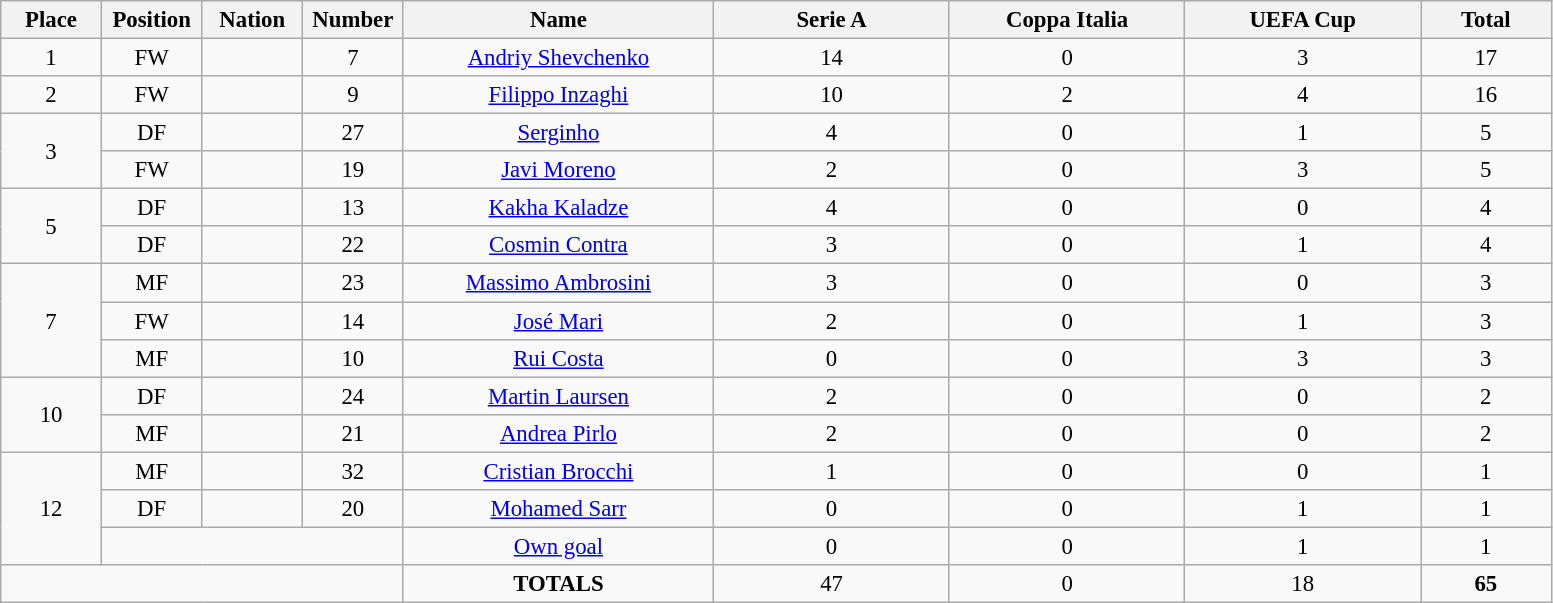<table class="wikitable" style="font-size: 95%; text-align: center;">
<tr>
<th width=60>Place</th>
<th width=60>Position</th>
<th width=60>Nation</th>
<th width=60>Number</th>
<th width=200>Name</th>
<th width=150>Serie A</th>
<th width=150>Coppa Italia</th>
<th width=150>UEFA Cup</th>
<th width=80>Total</th>
</tr>
<tr>
<td>1</td>
<td>FW</td>
<td></td>
<td>7</td>
<td><a href='#'>Andriy Shevchenko</a></td>
<td>14</td>
<td>0</td>
<td>3</td>
<td>17</td>
</tr>
<tr>
<td>2</td>
<td>FW</td>
<td></td>
<td>9</td>
<td><a href='#'>Filippo Inzaghi</a></td>
<td>10</td>
<td>2</td>
<td>4</td>
<td>16</td>
</tr>
<tr>
<td rowspan="2">3</td>
<td>DF</td>
<td></td>
<td>27</td>
<td><a href='#'>Serginho</a></td>
<td>4</td>
<td>0</td>
<td>1</td>
<td>5</td>
</tr>
<tr>
<td>FW</td>
<td></td>
<td>19</td>
<td><a href='#'>Javi Moreno</a></td>
<td>2</td>
<td>0</td>
<td>3</td>
<td>5</td>
</tr>
<tr>
<td rowspan="2">5</td>
<td>DF</td>
<td></td>
<td>13</td>
<td><a href='#'>Kakha Kaladze</a></td>
<td>4</td>
<td>0</td>
<td>0</td>
<td>4</td>
</tr>
<tr>
<td>DF</td>
<td></td>
<td>22</td>
<td><a href='#'>Cosmin Contra</a></td>
<td>3</td>
<td>0</td>
<td>1</td>
<td>4</td>
</tr>
<tr>
<td rowspan="3">7</td>
<td>MF</td>
<td></td>
<td>23</td>
<td><a href='#'>Massimo Ambrosini</a></td>
<td>3</td>
<td>0</td>
<td>0</td>
<td>3</td>
</tr>
<tr>
<td>FW</td>
<td></td>
<td>14</td>
<td><a href='#'>José Mari</a></td>
<td>2</td>
<td>0</td>
<td>1</td>
<td>3</td>
</tr>
<tr>
<td>MF</td>
<td></td>
<td>10</td>
<td><a href='#'>Rui Costa</a></td>
<td>0</td>
<td>0</td>
<td>3</td>
<td>3</td>
</tr>
<tr>
<td rowspan="2">10</td>
<td>DF</td>
<td></td>
<td>24</td>
<td><a href='#'>Martin Laursen</a></td>
<td>2</td>
<td>0</td>
<td>0</td>
<td>2</td>
</tr>
<tr>
<td>MF</td>
<td></td>
<td>21</td>
<td><a href='#'>Andrea Pirlo</a></td>
<td>2</td>
<td>0</td>
<td>0</td>
<td>2</td>
</tr>
<tr>
<td rowspan="3">12</td>
<td>MF</td>
<td></td>
<td>32</td>
<td><a href='#'>Cristian Brocchi</a></td>
<td>1</td>
<td>0</td>
<td>0</td>
<td>1</td>
</tr>
<tr>
<td>DF</td>
<td></td>
<td>20</td>
<td><a href='#'>Mohamed Sarr</a></td>
<td>0</td>
<td>0</td>
<td>1</td>
<td>1</td>
</tr>
<tr>
<td colspan="3"></td>
<td><a href='#'>Own goal</a></td>
<td>0</td>
<td>0</td>
<td>1</td>
<td>1</td>
</tr>
<tr>
<td colspan="4"></td>
<td><strong>TOTALS</strong></td>
<td>47</td>
<td>0</td>
<td>18</td>
<td><strong>65</strong></td>
</tr>
</table>
